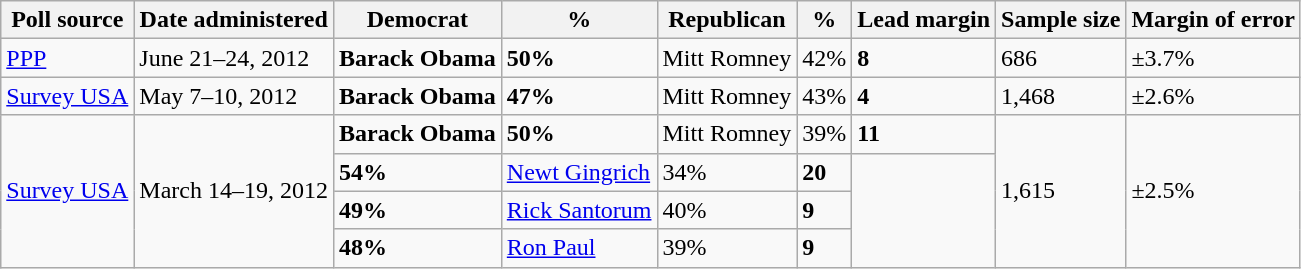<table class="wikitable">
<tr valign=bottom>
<th>Poll source</th>
<th>Date administered</th>
<th>Democrat</th>
<th>%</th>
<th>Republican</th>
<th>%</th>
<th>Lead margin</th>
<th>Sample size</th>
<th>Margin of error</th>
</tr>
<tr>
<td><a href='#'>PPP</a></td>
<td>June 21–24, 2012</td>
<td><strong>Barack Obama</strong></td>
<td><strong>50%</strong></td>
<td>Mitt Romney</td>
<td>42%</td>
<td><strong>8</strong></td>
<td>686</td>
<td>±3.7%</td>
</tr>
<tr>
<td><a href='#'>Survey USA</a></td>
<td>May 7–10, 2012</td>
<td><strong>Barack Obama</strong></td>
<td><strong>47%</strong></td>
<td>Mitt Romney</td>
<td>43%</td>
<td><strong>4</strong></td>
<td>1,468</td>
<td>±2.6%</td>
</tr>
<tr>
<td rowspan=4><a href='#'>Survey USA</a></td>
<td rowspan=4>March 14–19, 2012</td>
<td><strong>Barack Obama</strong></td>
<td><strong>50%</strong></td>
<td>Mitt Romney</td>
<td>39%</td>
<td><strong>11</strong></td>
<td rowspan=4>1,615</td>
<td rowspan=4>±2.5%</td>
</tr>
<tr>
<td><strong>54%</strong></td>
<td><a href='#'>Newt Gingrich</a></td>
<td>34%</td>
<td><strong>20</strong></td>
</tr>
<tr>
<td><strong>49%</strong></td>
<td><a href='#'>Rick Santorum</a></td>
<td>40%</td>
<td><strong>9</strong></td>
</tr>
<tr>
<td><strong>48%</strong></td>
<td><a href='#'>Ron Paul</a></td>
<td>39%</td>
<td><strong>9</strong></td>
</tr>
</table>
